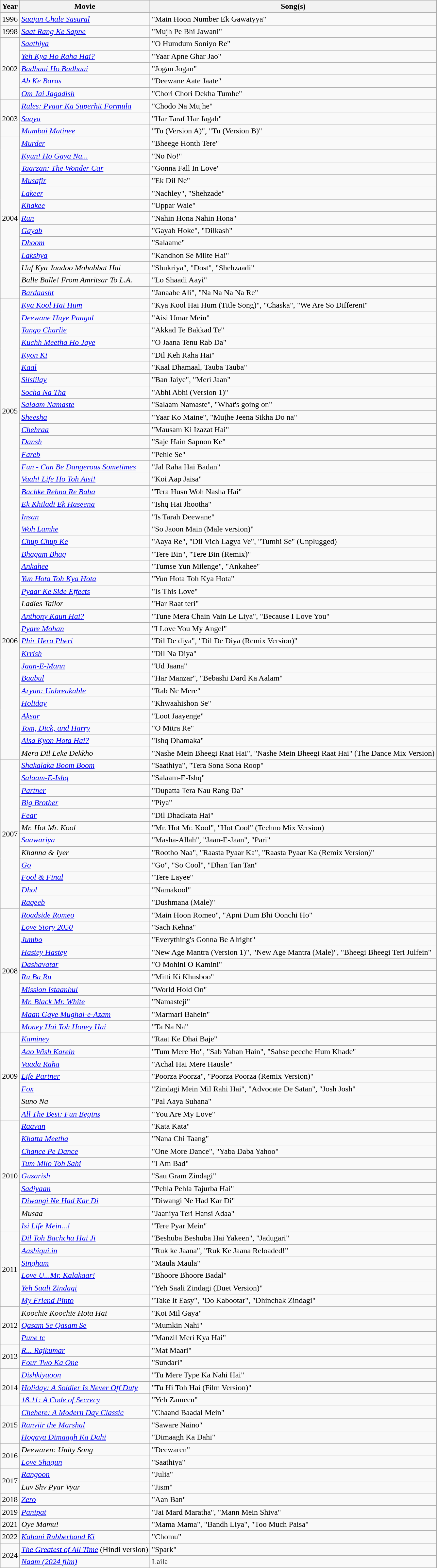<table class="wikitable sortable">
<tr>
<th>Year</th>
<th>Movie</th>
<th>Song(s)</th>
</tr>
<tr>
<td>1996</td>
<td><em><a href='#'>Saajan Chale Sasural</a></em></td>
<td>"Main Hoon Number Ek Gawaiyya"</td>
</tr>
<tr>
<td>1998</td>
<td><em><a href='#'>Saat Rang Ke Sapne</a></em></td>
<td>"Mujh Pe Bhi Jawani"</td>
</tr>
<tr>
<td rowspan="5">2002</td>
<td><em><a href='#'>Saathiya</a></em></td>
<td>"O Humdum Soniyo Re"</td>
</tr>
<tr>
<td><em><a href='#'>Yeh Kya Ho Raha Hai?</a></em></td>
<td>"Yaar Apne Ghar Jao"</td>
</tr>
<tr>
<td><em><a href='#'>Badhaai Ho Badhaai</a></em></td>
<td>"Jogan Jogan"</td>
</tr>
<tr>
<td><em><a href='#'>Ab Ke Baras</a></em></td>
<td>"Deewane Aate Jaate"</td>
</tr>
<tr>
<td><em><a href='#'>Om Jai Jagadish</a></em></td>
<td>"Chori Chori Dekha Tumhe"</td>
</tr>
<tr>
<td rowspan="3">2003</td>
<td><em><a href='#'>Rules: Pyaar Ka Superhit Formula</a></em></td>
<td>"Chodo Na Mujhe"</td>
</tr>
<tr>
<td><em><a href='#'>Saaya</a></em></td>
<td>"Har Taraf Har Jagah"</td>
</tr>
<tr>
<td><em><a href='#'>Mumbai Matinee</a></em></td>
<td>"Tu (Version A)", "Tu (Version B)"</td>
</tr>
<tr>
<td rowspan="13">2004</td>
<td><em><a href='#'>Murder</a></em></td>
<td>"Bheege Honth Tere"</td>
</tr>
<tr>
<td><em><a href='#'>Kyun! Ho Gaya Na...</a></em></td>
<td>"No No!"</td>
</tr>
<tr>
<td><em><a href='#'>Taarzan: The Wonder Car</a></em></td>
<td>"Gonna Fall In Love"</td>
</tr>
<tr>
<td><em><a href='#'>Musafir</a></em></td>
<td>"Ek Dil Ne"</td>
</tr>
<tr>
<td><em><a href='#'>Lakeer</a></em></td>
<td>"Nachley", "Shehzade"</td>
</tr>
<tr>
<td><em><a href='#'>Khakee</a></em></td>
<td>"Uppar Wale"</td>
</tr>
<tr>
<td><em><a href='#'>Run</a></em></td>
<td>"Nahin Hona Nahin Hona"</td>
</tr>
<tr>
<td><em><a href='#'>Gayab</a></em></td>
<td>"Gayab Hoke", "Dilkash"</td>
</tr>
<tr>
<td><em><a href='#'>Dhoom</a></em></td>
<td>"Salaame"</td>
</tr>
<tr>
<td><em><a href='#'>Lakshya</a></em></td>
<td>"Kandhon Se Milte Hai"</td>
</tr>
<tr>
<td><em>Uuf Kya Jaadoo Mohabbat Hai</em></td>
<td>"Shukriya", "Dost", "Shehzaadi"</td>
</tr>
<tr>
<td><em>Balle Balle! From Amritsar To L.A.</em></td>
<td>"Lo Shaadi Aayi"</td>
</tr>
<tr>
<td><em><a href='#'>Bardaasht</a></em></td>
<td>"Janaabe Ali", "Na Na Na Na Re"</td>
</tr>
<tr>
<td rowspan="18">2005</td>
<td><em><a href='#'>Kya Kool Hai Hum</a></em></td>
<td>"Kya Kool Hai Hum (Title Song)", "Chaska", "We Are So Different"</td>
</tr>
<tr>
<td><em><a href='#'>Deewane Huye Paagal</a></em></td>
<td>"Aisi Umar Mein"</td>
</tr>
<tr>
<td><em><a href='#'>Tango Charlie</a></em></td>
<td>"Akkad Te Bakkad Te"</td>
</tr>
<tr>
<td><em><a href='#'>Kuchh Meetha Ho Jaye</a></em></td>
<td>"O Jaana Tenu Rab Da"</td>
</tr>
<tr>
<td><em><a href='#'>Kyon Ki</a></em></td>
<td>"Dil Keh Raha Hai"</td>
</tr>
<tr>
<td><em><a href='#'>Kaal</a></em></td>
<td>"Kaal Dhamaal<em>, </em>Tauba Tauba"</td>
</tr>
<tr>
<td><em><a href='#'>Silsiilay</a></em></td>
<td>"Ban Jaiye", "Meri Jaan"</td>
</tr>
<tr>
<td><em><a href='#'>Socha Na Tha</a></em></td>
<td>"Abhi Abhi (Version 1)"</td>
</tr>
<tr>
<td><em><a href='#'>Salaam Namaste</a></em></td>
<td>"Salaam Namaste", "What's going on"</td>
</tr>
<tr>
<td><em><a href='#'>Sheesha</a></em></td>
<td>"Yaar Ko Maine", "Mujhe Jeena Sikha Do na"</td>
</tr>
<tr>
<td><em><a href='#'>Chehraa</a></em></td>
<td>"Mausam Ki Izazat Hai"</td>
</tr>
<tr>
<td><em><a href='#'>Dansh</a></em></td>
<td>"Saje Hain Sapnon Ke"</td>
</tr>
<tr>
<td><em><a href='#'>Fareb</a></em></td>
<td>"Pehle Se"</td>
</tr>
<tr>
<td><em><a href='#'>Fun - Can Be Dangerous Sometimes</a></em></td>
<td>"Jal Raha Hai Badan"</td>
</tr>
<tr>
<td><em><a href='#'>Vaah! Life Ho Toh Aisi!</a></em></td>
<td>"Koi Aap Jaisa"</td>
</tr>
<tr>
<td><em><a href='#'>Bachke Rehna Re Baba</a></em></td>
<td>"Tera Husn Woh Nasha Hai"</td>
</tr>
<tr>
<td><em><a href='#'>Ek Khiladi Ek Haseena</a></em></td>
<td>"Ishq Hai Jhootha"</td>
</tr>
<tr>
<td><em><a href='#'>Insan</a></em></td>
<td>"Is Tarah Deewane"</td>
</tr>
<tr>
<td rowspan="19">2006</td>
<td><em><a href='#'>Woh Lamhe</a></em></td>
<td>"So Jaoon Main (Male version)"</td>
</tr>
<tr>
<td><em><a href='#'>Chup Chup Ke</a></em></td>
<td>"Aaya Re", "Dil Vich Lagya Ve", "Tumhi Se" (Unplugged)</td>
</tr>
<tr>
<td><em><a href='#'>Bhagam Bhag</a></em></td>
<td>"Tere Bin", "Tere Bin (Remix)"</td>
</tr>
<tr>
<td><em><a href='#'>Ankahee</a></em></td>
<td>"Tumse Yun Milenge", "Ankahee"</td>
</tr>
<tr>
<td><em><a href='#'>Yun Hota Toh Kya Hota</a></em></td>
<td>"Yun Hota Toh Kya Hota"</td>
</tr>
<tr>
<td><em><a href='#'>Pyaar Ke Side Effects</a></em></td>
<td>"Is This Love"</td>
</tr>
<tr>
<td><em>Ladies Tailor</em></td>
<td>"Har Raat teri"</td>
</tr>
<tr>
<td><em><a href='#'>Anthony Kaun Hai?</a></em></td>
<td>"Tune Mera Chain Vain Le Liya", "Because I Love You"</td>
</tr>
<tr>
<td><em><a href='#'>Pyare Mohan</a></em></td>
<td>"I Love You My Angel"</td>
</tr>
<tr>
<td><em><a href='#'>Phir Hera Pheri</a></em></td>
<td>"Dil De diya", "Dil De Diya (Remix Version)"</td>
</tr>
<tr>
<td><em><a href='#'>Krrish</a></em></td>
<td>"Dil Na Diya"</td>
</tr>
<tr>
<td><em><a href='#'>Jaan-E-Mann</a></em></td>
<td>"Ud Jaana"</td>
</tr>
<tr>
<td><em><a href='#'>Baabul</a></em></td>
<td>"Har Manzar", "Bebashi Dard Ka Aalam"</td>
</tr>
<tr>
<td><em><a href='#'>Aryan: Unbreakable</a></em></td>
<td>"Rab Ne Mere"</td>
</tr>
<tr>
<td><em><a href='#'>Holiday</a></em></td>
<td>"Khwaahishon Se"</td>
</tr>
<tr>
<td><em><a href='#'>Aksar</a></em></td>
<td>"Loot Jaayenge"</td>
</tr>
<tr>
<td><em><a href='#'>Tom, Dick, and Harry</a></em></td>
<td>"O Mitra Re"</td>
</tr>
<tr>
<td><em><a href='#'>Aisa Kyon Hota Hai?</a></em></td>
<td>"Ishq Dhamaka"</td>
</tr>
<tr>
<td><em>Mera Dil Leke Dekkho</em></td>
<td>"Nashe Mein Bheegi Raat Hai", "Nashe Mein Bheegi Raat Hai" (The Dance Mix Version)</td>
</tr>
<tr>
<td rowspan="12">2007</td>
<td><em><a href='#'>Shakalaka Boom Boom</a></em></td>
<td>"Saathiya", "Tera Sona Sona Roop"</td>
</tr>
<tr>
<td><em><a href='#'>Salaam-E-Ishq</a></em></td>
<td>"Salaam-E-Ishq"</td>
</tr>
<tr>
<td><em><a href='#'>Partner</a></em></td>
<td>"Dupatta Tera Nau Rang Da"</td>
</tr>
<tr>
<td><em><a href='#'>Big Brother</a></em></td>
<td>"Piya"</td>
</tr>
<tr>
<td><em><a href='#'>Fear</a></em></td>
<td>"Dil Dhadkata Hai"</td>
</tr>
<tr>
<td><em>Mr. Hot Mr. Kool</em></td>
<td>"Mr. Hot Mr. Kool", "Hot Cool" (Techno Mix Version)</td>
</tr>
<tr>
<td><em><a href='#'>Saawariya</a></em></td>
<td>"Masha-Allah", "Jaan-E-Jaan", "Pari"</td>
</tr>
<tr>
<td><em>Khanna & Iyer</em></td>
<td>"Rootho Naa", "Raasta Pyaar Ka", "Raasta Pyaar Ka (Remix Version)"</td>
</tr>
<tr>
<td><em><a href='#'>Go</a></em></td>
<td>"Go", "So Cool", "Dhan Tan Tan"</td>
</tr>
<tr>
<td><em><a href='#'>Fool & Final</a></em></td>
<td>"Tere Layee"</td>
</tr>
<tr>
<td><em><a href='#'>Dhol</a></em></td>
<td>"Namakool"</td>
</tr>
<tr>
<td><em><a href='#'>Raqeeb</a></em></td>
<td>"Dushmana (Male)"</td>
</tr>
<tr>
<td rowspan="10">2008</td>
<td><em><a href='#'>Roadside Romeo</a></em></td>
<td>"Main Hoon Romeo", "Apni Dum Bhi Oonchi Ho"</td>
</tr>
<tr>
<td><em><a href='#'>Love Story 2050</a></em></td>
<td>"Sach Kehna"</td>
</tr>
<tr>
<td><em><a href='#'>Jumbo</a></em></td>
<td>"Everything's Gonna Be Alright"</td>
</tr>
<tr>
<td><em><a href='#'>Hastey Hastey</a></em></td>
<td>"New Age Mantra (Version 1)", "New Age Mantra (Male)", "Bheegi Bheegi Teri Julfein"</td>
</tr>
<tr>
<td><em><a href='#'>Dashavatar</a></em></td>
<td>"O Mohini O Kamini"</td>
</tr>
<tr>
<td><em><a href='#'>Ru Ba Ru</a></em></td>
<td>"Mitti Ki Khusboo"</td>
</tr>
<tr>
<td><em><a href='#'>Mission Istaanbul</a></em></td>
<td>"World Hold On"</td>
</tr>
<tr>
<td><em><a href='#'>Mr. Black Mr. White</a></em></td>
<td>"Namasteji"</td>
</tr>
<tr>
<td><em><a href='#'>Maan Gaye Mughal-e-Azam</a></em></td>
<td>"Marmari Bahein"</td>
</tr>
<tr>
<td><em><a href='#'>Money Hai Toh Honey Hai</a></em></td>
<td>"Ta Na Na"</td>
</tr>
<tr>
<td rowspan="7">2009</td>
<td><em><a href='#'>Kaminey</a></em></td>
<td>"Raat Ke Dhai Baje"</td>
</tr>
<tr>
<td><em><a href='#'>Aao Wish Karein</a></em></td>
<td>"Tum Mere Ho", "Sab Yahan Hain", "Sabse peeche Hum Khade"</td>
</tr>
<tr>
<td><em><a href='#'>Vaada Raha</a></em></td>
<td>"Achal Hai Mere Hausle"</td>
</tr>
<tr>
<td><em><a href='#'>Life Partner</a></em></td>
<td>"Poorza Poorza", "Poorza Poorza (Remix Version)"</td>
</tr>
<tr>
<td><em><a href='#'>Fox</a></em></td>
<td>"Zindagi Mein Mil Rahi Hai", "Advocate De Satan", "Josh Josh"</td>
</tr>
<tr>
<td><em>Suno Na</em></td>
<td>"Pal Aaya Suhana"</td>
</tr>
<tr>
<td><em><a href='#'>All The Best: Fun Begins</a></em></td>
<td>"You Are My Love"</td>
</tr>
<tr>
<td rowspan="9">2010</td>
<td><em><a href='#'>Raavan</a></em></td>
<td>"Kata Kata"</td>
</tr>
<tr>
<td><em><a href='#'>Khatta Meetha</a></em></td>
<td>"Nana Chi Taang"</td>
</tr>
<tr>
<td><em><a href='#'>Chance Pe Dance</a></em></td>
<td>"One More Dance", "Yaba Daba Yahoo"</td>
</tr>
<tr>
<td><em><a href='#'>Tum Milo Toh Sahi</a></em></td>
<td>"I Am Bad"</td>
</tr>
<tr>
<td><em><a href='#'>Guzarish</a></em></td>
<td>"Sau Gram Zindagi"</td>
</tr>
<tr>
<td><em><a href='#'>Sadiyaan</a></em></td>
<td>"Pehla Pehla Tajurba Hai"</td>
</tr>
<tr>
<td><em><a href='#'>Diwangi Ne Had Kar Di</a></em></td>
<td>"Diwangi Ne Had Kar Di"</td>
</tr>
<tr>
<td><em>Musaa</em></td>
<td>"Jaaniya Teri Hansi Adaa"</td>
</tr>
<tr>
<td><em><a href='#'>Isi Life Mein...!</a></em></td>
<td>"Tere Pyar Mein"</td>
</tr>
<tr>
<td rowspan="6">2011</td>
<td><em><a href='#'>Dil Toh Bachcha Hai Ji</a></em></td>
<td>"Beshuba Beshuba Hai Yakeen", "Jadugari"</td>
</tr>
<tr>
<td><em><a href='#'>Aashiqui.in</a></em></td>
<td>"Ruk ke Jaana", "Ruk Ke Jaana Reloaded!"</td>
</tr>
<tr>
<td><em><a href='#'>Singham</a></em></td>
<td>"Maula Maula"</td>
</tr>
<tr>
<td><em><a href='#'>Love U...Mr. Kalakaar!</a></em></td>
<td>"Bhoore Bhoore Badal"</td>
</tr>
<tr>
<td><em><a href='#'>Yeh Saali Zindagi</a></em></td>
<td>"Yeh Saali Zindagi (Duet Version)"</td>
</tr>
<tr>
<td><em><a href='#'>My Friend Pinto</a></em></td>
<td>"Take It Easy", "Do Kabootar", "Dhinchak Zindagi"</td>
</tr>
<tr>
<td rowspan="3">2012</td>
<td><em>Koochie Koochie Hota Hai</em></td>
<td>"Koi Mil Gaya"</td>
</tr>
<tr>
<td><em><a href='#'>Qasam Se Qasam Se</a></em></td>
<td>"Mumkin Nahi"</td>
</tr>
<tr>
<td><em><a href='#'>Pune tc</a></em></td>
<td>"Manzil Meri Kya Hai"</td>
</tr>
<tr>
<td rowspan="2">2013</td>
<td><em><a href='#'>R... Rajkumar</a></em></td>
<td>"Mat Maari"</td>
</tr>
<tr>
<td><em><a href='#'>Four Two Ka One</a></em></td>
<td>"Sundari"</td>
</tr>
<tr>
<td rowspan="3">2014</td>
<td><em><a href='#'>Dishkiyaoon</a></em></td>
<td>"Tu Mere Type Ka Nahi Hai"</td>
</tr>
<tr>
<td><em><a href='#'>Holiday: A Soldier Is Never Off Duty</a></em></td>
<td>"Tu Hi Toh Hai (Film Version)"</td>
</tr>
<tr>
<td><em><a href='#'>18.11: A Code of Secrecy</a></em></td>
<td>"Yeh Zameen"</td>
</tr>
<tr>
<td rowspan="3">2015</td>
<td><em><a href='#'>Chehere: A Modern Day Classic</a></em></td>
<td>"Chaand Baadal Mein"</td>
</tr>
<tr>
<td><em><a href='#'>Ranviir the Marshal</a></em></td>
<td>"Saware Naino"</td>
</tr>
<tr>
<td><em><a href='#'>Hogaya Dimaagh Ka Dahi</a></em></td>
<td>"Dimaagh Ka Dahi"</td>
</tr>
<tr>
<td rowspan="2">2016</td>
<td><em>Deewaren: Unity Song</em></td>
<td>"Deewaren"</td>
</tr>
<tr>
<td><em><a href='#'>Love Shagun</a></em></td>
<td>"Saathiya"</td>
</tr>
<tr>
<td rowspan="2">2017</td>
<td><em><a href='#'>Rangoon</a></em></td>
<td>"Julia"</td>
</tr>
<tr>
<td><em>Luv Shv Pyar Vyar</em></td>
<td>"Jism"</td>
</tr>
<tr>
<td>2018</td>
<td><em><a href='#'>Zero</a></em></td>
<td>"Aan Ban"</td>
</tr>
<tr>
<td>2019</td>
<td><em><a href='#'>Panipat</a></em></td>
<td>"Jai Mard Maratha", "Mann Mein Shiva"</td>
</tr>
<tr>
<td>2021</td>
<td><em>Oye Mamu!</em></td>
<td>"Mama Mama", "Bandh Liya", "Too Much Paisa"</td>
</tr>
<tr>
<td>2022</td>
<td><em><a href='#'>Kahani Rubberband Ki</a></em></td>
<td>"Chomu"</td>
</tr>
<tr>
<td rowspan=2>2024</td>
<td><em><a href='#'>The Greatest of All Time</a></em> (Hindi version)</td>
<td>"Spark"</td>
</tr>
<tr>
<td><em><a href='#'>Naam (2024 film)</a></em></td>
<td>Laila</td>
</tr>
</table>
